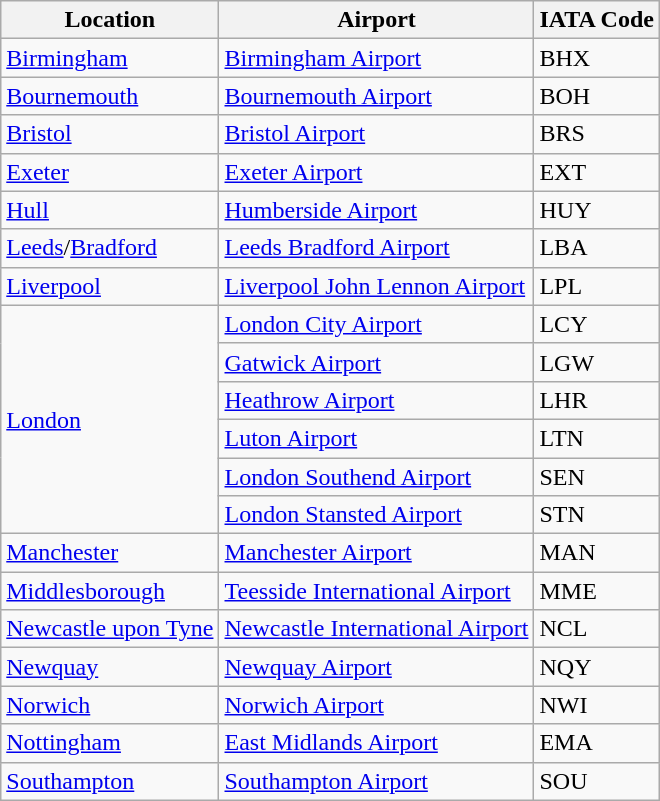<table class="wikitable sortable">
<tr>
<th>Location</th>
<th>Airport</th>
<th>IATA Code</th>
</tr>
<tr>
<td><a href='#'>Birmingham</a></td>
<td><a href='#'>Birmingham Airport</a></td>
<td>BHX</td>
</tr>
<tr>
<td><a href='#'>Bournemouth</a></td>
<td><a href='#'>Bournemouth Airport</a></td>
<td>BOH</td>
</tr>
<tr>
<td><a href='#'>Bristol</a></td>
<td><a href='#'>Bristol Airport</a></td>
<td>BRS</td>
</tr>
<tr>
<td><a href='#'>Exeter</a></td>
<td><a href='#'>Exeter Airport</a></td>
<td>EXT</td>
</tr>
<tr>
<td><a href='#'>Hull</a></td>
<td><a href='#'>Humberside Airport</a></td>
<td>HUY</td>
</tr>
<tr>
<td><a href='#'>Leeds</a>/<a href='#'>Bradford</a></td>
<td><a href='#'>Leeds Bradford Airport</a></td>
<td>LBA</td>
</tr>
<tr>
<td><a href='#'>Liverpool</a></td>
<td><a href='#'>Liverpool John Lennon Airport</a></td>
<td>LPL</td>
</tr>
<tr>
<td rowspan=6><a href='#'>London</a></td>
<td><a href='#'>London City Airport</a></td>
<td>LCY</td>
</tr>
<tr>
<td><a href='#'>Gatwick Airport</a></td>
<td>LGW</td>
</tr>
<tr>
<td><a href='#'>Heathrow Airport</a></td>
<td>LHR</td>
</tr>
<tr>
<td><a href='#'>Luton Airport</a></td>
<td>LTN</td>
</tr>
<tr>
<td><a href='#'>London Southend Airport</a></td>
<td>SEN</td>
</tr>
<tr>
<td><a href='#'>London Stansted Airport</a></td>
<td>STN</td>
</tr>
<tr>
<td><a href='#'>Manchester</a></td>
<td><a href='#'>Manchester Airport</a></td>
<td>MAN</td>
</tr>
<tr>
<td><a href='#'>Middlesborough</a></td>
<td><a href='#'>Teesside International Airport</a></td>
<td>MME</td>
</tr>
<tr>
<td><a href='#'>Newcastle upon Tyne</a></td>
<td><a href='#'>Newcastle International Airport</a></td>
<td>NCL</td>
</tr>
<tr>
<td><a href='#'>Newquay</a></td>
<td><a href='#'>Newquay Airport</a></td>
<td>NQY</td>
</tr>
<tr>
<td><a href='#'>Norwich</a></td>
<td><a href='#'>Norwich Airport</a></td>
<td>NWI</td>
</tr>
<tr>
<td><a href='#'>Nottingham</a></td>
<td><a href='#'>East Midlands Airport</a></td>
<td>EMA</td>
</tr>
<tr>
<td><a href='#'>Southampton</a></td>
<td><a href='#'>Southampton Airport</a></td>
<td>SOU</td>
</tr>
</table>
